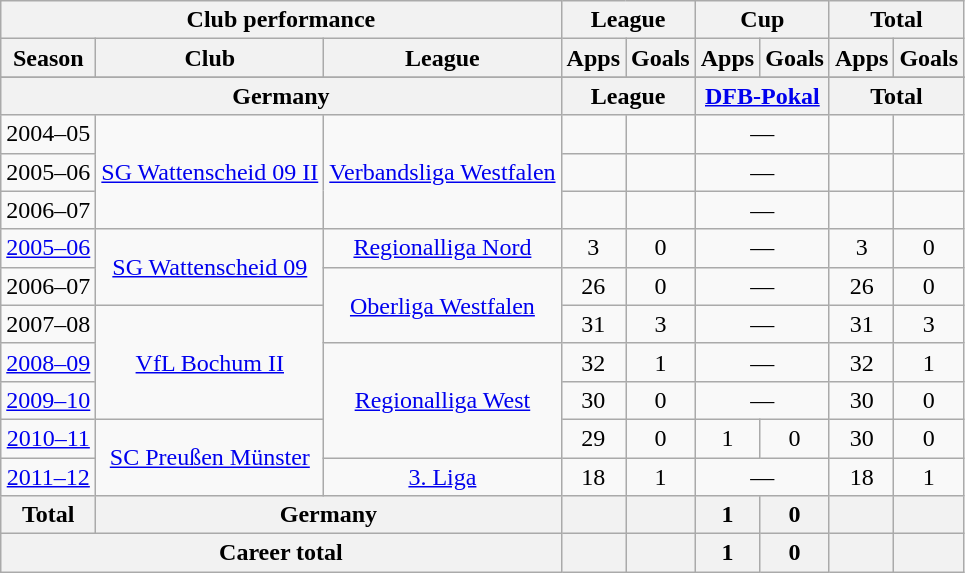<table class="wikitable" style="text-align:center">
<tr>
<th colspan=3>Club performance</th>
<th colspan=2>League</th>
<th colspan=2>Cup</th>
<th colspan=2>Total</th>
</tr>
<tr>
<th>Season</th>
<th>Club</th>
<th>League</th>
<th>Apps</th>
<th>Goals</th>
<th>Apps</th>
<th>Goals</th>
<th>Apps</th>
<th>Goals</th>
</tr>
<tr>
</tr>
<tr>
<th colspan=3>Germany</th>
<th colspan=2>League</th>
<th colspan=2><a href='#'>DFB-Pokal</a></th>
<th colspan=2>Total</th>
</tr>
<tr>
<td>2004–05</td>
<td rowspan="3"><a href='#'>SG Wattenscheid 09 II</a></td>
<td rowspan="3"><a href='#'>Verbandsliga Westfalen</a></td>
<td></td>
<td></td>
<td colspan="2">—</td>
<td></td>
<td></td>
</tr>
<tr>
<td>2005–06</td>
<td></td>
<td></td>
<td colspan="2">—</td>
<td></td>
<td></td>
</tr>
<tr>
<td>2006–07</td>
<td></td>
<td></td>
<td colspan="2">—</td>
<td></td>
<td></td>
</tr>
<tr>
<td><a href='#'>2005–06</a></td>
<td rowspan="2"><a href='#'>SG Wattenscheid 09</a></td>
<td><a href='#'>Regionalliga Nord</a></td>
<td>3</td>
<td>0</td>
<td colspan="2">—</td>
<td>3</td>
<td>0</td>
</tr>
<tr>
<td>2006–07</td>
<td rowspan="2"><a href='#'>Oberliga Westfalen</a></td>
<td>26</td>
<td>0</td>
<td colspan="2">—</td>
<td>26</td>
<td>0</td>
</tr>
<tr>
<td>2007–08</td>
<td rowspan="3"><a href='#'>VfL Bochum II</a></td>
<td>31</td>
<td>3</td>
<td colspan="2">—</td>
<td>31</td>
<td>3</td>
</tr>
<tr>
<td><a href='#'>2008–09</a></td>
<td rowspan="3"><a href='#'>Regionalliga West</a></td>
<td>32</td>
<td>1</td>
<td colspan="2">—</td>
<td>32</td>
<td>1</td>
</tr>
<tr>
<td><a href='#'>2009–10</a></td>
<td>30</td>
<td>0</td>
<td colspan="2">—</td>
<td>30</td>
<td>0</td>
</tr>
<tr>
<td><a href='#'>2010–11</a></td>
<td rowspan="2"><a href='#'>SC Preußen Münster</a></td>
<td>29</td>
<td>0</td>
<td>1</td>
<td>0</td>
<td>30</td>
<td>0</td>
</tr>
<tr>
<td><a href='#'>2011–12</a></td>
<td><a href='#'>3. Liga</a></td>
<td>18</td>
<td>1</td>
<td colspan="2">—</td>
<td>18</td>
<td>1</td>
</tr>
<tr>
<th rowspan=1>Total</th>
<th colspan=2>Germany</th>
<th></th>
<th></th>
<th>1</th>
<th>0</th>
<th></th>
<th></th>
</tr>
<tr>
<th colspan=3>Career total</th>
<th></th>
<th></th>
<th>1</th>
<th>0</th>
<th></th>
<th></th>
</tr>
</table>
